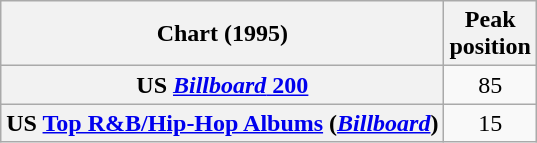<table class="wikitable sortable plainrowheaders" style="text-align:center">
<tr>
<th scope="col">Chart (1995)</th>
<th scope="col">Peak<br> position</th>
</tr>
<tr>
<th scope="row">US <a href='#'><em>Billboard</em> 200</a></th>
<td>85</td>
</tr>
<tr>
<th scope="row">US <a href='#'>Top R&B/Hip-Hop Albums</a> (<em><a href='#'>Billboard</a></em>)</th>
<td>15</td>
</tr>
</table>
